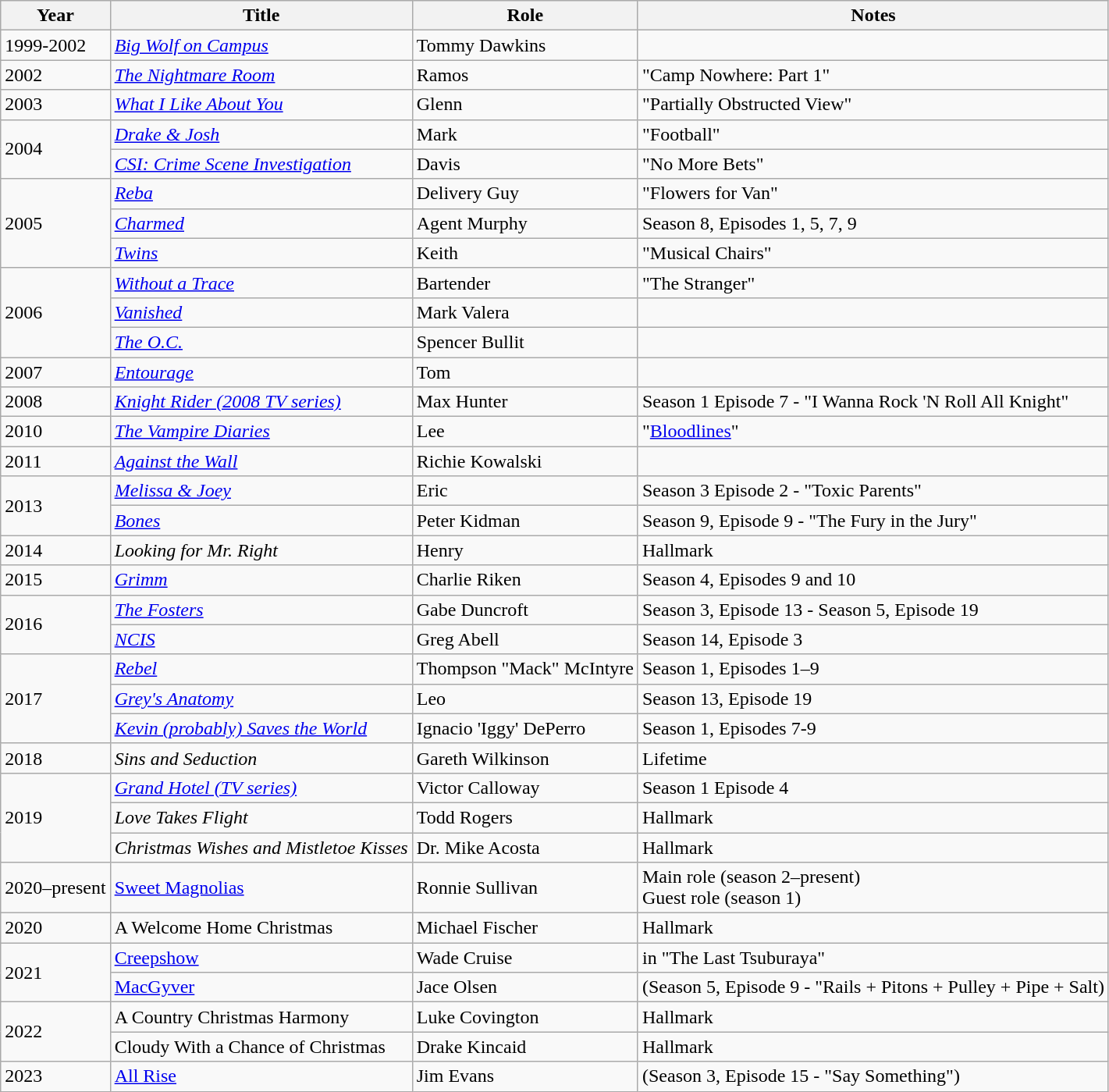<table class="wikitable">
<tr>
<th>Year</th>
<th>Title</th>
<th>Role</th>
<th>Notes</th>
</tr>
<tr>
<td>1999-2002</td>
<td><em><a href='#'>Big Wolf on Campus</a></em></td>
<td>Tommy Dawkins</td>
<td></td>
</tr>
<tr>
<td>2002</td>
<td><em><a href='#'>The Nightmare Room</a></em></td>
<td>Ramos</td>
<td>"Camp Nowhere: Part 1"</td>
</tr>
<tr>
<td>2003</td>
<td><em><a href='#'>What I Like About You</a></em></td>
<td>Glenn</td>
<td>"Partially Obstructed View"</td>
</tr>
<tr>
<td rowspan="2">2004</td>
<td><em><a href='#'>Drake & Josh</a></em></td>
<td>Mark</td>
<td>"Football"</td>
</tr>
<tr>
<td><em><a href='#'>CSI: Crime Scene Investigation</a></em></td>
<td>Davis</td>
<td>"No More Bets"</td>
</tr>
<tr>
<td rowspan="3">2005</td>
<td><em><a href='#'>Reba</a></em></td>
<td>Delivery Guy</td>
<td>"Flowers for Van"</td>
</tr>
<tr>
<td><em><a href='#'>Charmed</a></em></td>
<td>Agent Murphy</td>
<td>Season 8, Episodes 1, 5, 7, 9</td>
</tr>
<tr>
<td><em><a href='#'>Twins</a></em></td>
<td>Keith</td>
<td>"Musical Chairs"</td>
</tr>
<tr>
<td rowspan="3">2006</td>
<td><em><a href='#'>Without a Trace</a></em></td>
<td>Bartender</td>
<td>"The Stranger"</td>
</tr>
<tr>
<td><em><a href='#'>Vanished</a></em></td>
<td>Mark Valera</td>
<td></td>
</tr>
<tr>
<td><em><a href='#'>The O.C.</a></em></td>
<td>Spencer Bullit</td>
<td></td>
</tr>
<tr>
<td>2007</td>
<td><em><a href='#'>Entourage</a></em></td>
<td>Tom</td>
<td></td>
</tr>
<tr>
<td>2008</td>
<td><em><a href='#'>Knight Rider (2008 TV series)</a></em></td>
<td>Max Hunter</td>
<td>Season 1 Episode 7 - "I Wanna Rock 'N Roll All Knight"</td>
</tr>
<tr>
<td>2010</td>
<td><em><a href='#'>The Vampire Diaries</a></em></td>
<td>Lee</td>
<td>"<a href='#'>Bloodlines</a>"</td>
</tr>
<tr>
<td>2011</td>
<td><em><a href='#'>Against the Wall</a></em></td>
<td>Richie Kowalski</td>
<td></td>
</tr>
<tr>
<td rowspan="2">2013</td>
<td><em><a href='#'>Melissa & Joey</a></em></td>
<td>Eric</td>
<td>Season 3 Episode 2 - "Toxic Parents"</td>
</tr>
<tr>
<td><em><a href='#'>Bones</a></em></td>
<td>Peter Kidman</td>
<td>Season 9, Episode 9 - "The Fury in the Jury"</td>
</tr>
<tr>
<td>2014</td>
<td><em>Looking for Mr. Right</em></td>
<td>Henry</td>
<td>Hallmark</td>
</tr>
<tr>
<td>2015</td>
<td><em><a href='#'>Grimm</a></em></td>
<td>Charlie Riken</td>
<td>Season 4, Episodes 9 and 10</td>
</tr>
<tr>
<td rowspan="2">2016</td>
<td><em><a href='#'>The Fosters</a></em></td>
<td>Gabe Duncroft</td>
<td>Season 3, Episode 13 - Season 5, Episode 19</td>
</tr>
<tr>
<td><em><a href='#'>NCIS</a></em></td>
<td>Greg Abell</td>
<td>Season 14, Episode 3</td>
</tr>
<tr>
<td rowspan="3">2017</td>
<td><em><a href='#'>Rebel</a></em></td>
<td>Thompson "Mack" McIntyre</td>
<td>Season 1, Episodes 1–9</td>
</tr>
<tr>
<td><em><a href='#'>Grey's Anatomy</a></em></td>
<td>Leo</td>
<td>Season 13, Episode 19</td>
</tr>
<tr>
<td><em><a href='#'>Kevin (probably) Saves the World</a></em></td>
<td>Ignacio 'Iggy' DePerro</td>
<td>Season 1, Episodes 7-9</td>
</tr>
<tr>
<td>2018</td>
<td><em>Sins and Seduction</em></td>
<td>Gareth Wilkinson</td>
<td>Lifetime</td>
</tr>
<tr>
<td rowspan="3">2019</td>
<td><em><a href='#'>Grand Hotel (TV series)</a></em></td>
<td>Victor Calloway</td>
<td>Season 1 Episode 4</td>
</tr>
<tr>
<td><em>Love Takes Flight</em></td>
<td>Todd Rogers</td>
<td>Hallmark</td>
</tr>
<tr>
<td><em>Christmas Wishes and Mistletoe Kisses</td>
<td>Dr. Mike Acosta</td>
<td>Hallmark</td>
</tr>
<tr>
<td>2020–present</td>
<td></em><a href='#'>Sweet Magnolias</a><em></td>
<td>Ronnie Sullivan</td>
<td>Main role (season 2–present)<br>Guest role (season 1)</td>
</tr>
<tr>
<td>2020</td>
<td></em>A Welcome Home Christmas<em></td>
<td>Michael Fischer</td>
<td>Hallmark</td>
</tr>
<tr>
<td rowspan="2">2021</td>
<td></em><a href='#'>Creepshow</a><em></td>
<td>Wade Cruise</td>
<td>in "The Last Tsuburaya"</td>
</tr>
<tr>
<td></em><a href='#'>MacGyver</a><em></td>
<td>Jace Olsen</td>
<td>(Season 5, Episode 9 - "Rails + Pitons + Pulley + Pipe + Salt)</td>
</tr>
<tr>
<td rowspan="2">2022</td>
<td></em>A Country Christmas Harmony<em></td>
<td>Luke Covington</td>
<td>Hallmark</td>
</tr>
<tr>
<td></em>Cloudy With a Chance of Christmas<em></td>
<td>Drake Kincaid</td>
<td>Hallmark</td>
</tr>
<tr>
<td>2023</td>
<td></em><a href='#'>All Rise</a><em></td>
<td>Jim Evans</td>
<td>(Season 3, Episode 15 - "Say Something")</td>
</tr>
</table>
